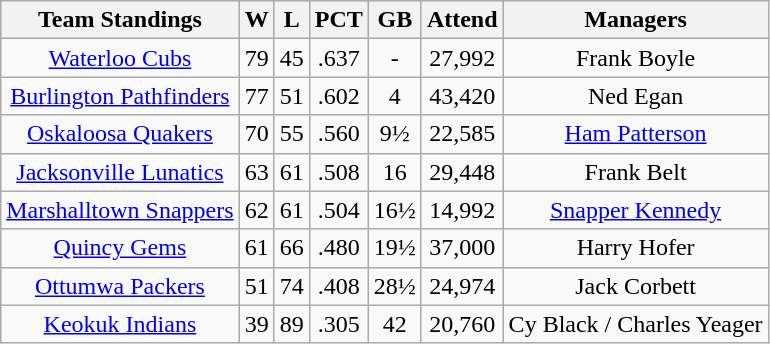<table class="wikitable">
<tr>
<th>Team Standings</th>
<th>W</th>
<th>L</th>
<th>PCT</th>
<th>GB</th>
<th>Attend</th>
<th>Managers</th>
</tr>
<tr align=center>
<td><a href='#'>Waterloo Cubs</a></td>
<td>79</td>
<td>45</td>
<td>.637</td>
<td>-</td>
<td>27,992</td>
<td>Frank Boyle</td>
</tr>
<tr align=center>
<td><a href='#'>Burlington Pathfinders</a></td>
<td>77</td>
<td>51</td>
<td>.602</td>
<td>4</td>
<td>43,420</td>
<td>Ned Egan</td>
</tr>
<tr align=center>
<td><a href='#'>Oskaloosa Quakers</a></td>
<td>70</td>
<td>55</td>
<td>.560</td>
<td>9½</td>
<td>22,585</td>
<td><a href='#'>Ham Patterson</a></td>
</tr>
<tr align=center>
<td><a href='#'>Jacksonville Lunatics</a></td>
<td>63</td>
<td>61</td>
<td>.508</td>
<td>16</td>
<td>29,448</td>
<td>Frank Belt</td>
</tr>
<tr align=center>
<td><a href='#'>Marshalltown Snappers</a></td>
<td>62</td>
<td>61</td>
<td>.504</td>
<td>16½</td>
<td>14,992</td>
<td><a href='#'>Snapper Kennedy</a></td>
</tr>
<tr align=center>
<td><a href='#'>Quincy Gems</a></td>
<td>61</td>
<td>66</td>
<td>.480</td>
<td>19½</td>
<td>37,000</td>
<td>Harry Hofer</td>
</tr>
<tr align=center>
<td><a href='#'>Ottumwa Packers</a></td>
<td>51</td>
<td>74</td>
<td>.408</td>
<td>28½</td>
<td>24,974</td>
<td>Jack Corbett</td>
</tr>
<tr align=center>
<td><a href='#'>Keokuk Indians</a></td>
<td>39</td>
<td>89</td>
<td>.305</td>
<td>42</td>
<td>20,760</td>
<td>Cy Black / Charles Yeager</td>
</tr>
</table>
